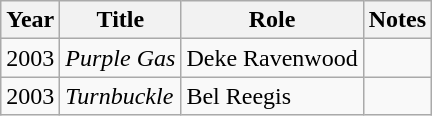<table class="wikitable sortable">
<tr>
<th>Year</th>
<th>Title</th>
<th>Role</th>
<th>Notes</th>
</tr>
<tr>
<td>2003</td>
<td><em>Purple Gas</em></td>
<td>Deke Ravenwood</td>
<td></td>
</tr>
<tr>
<td>2003</td>
<td><em>Turnbuckle</em></td>
<td>Bel Reegis</td>
<td></td>
</tr>
</table>
